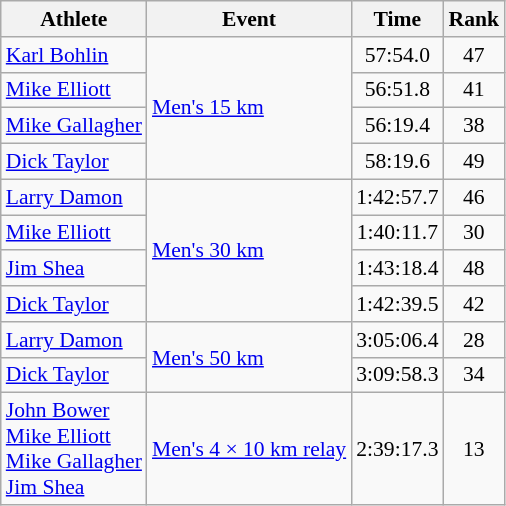<table class=wikitable style=font-size:90%;text-align:center>
<tr>
<th>Athlete</th>
<th>Event</th>
<th>Time</th>
<th>Rank</th>
</tr>
<tr>
<td align=left><a href='#'>Karl Bohlin</a></td>
<td align=left rowspan=4><a href='#'>Men's 15 km</a></td>
<td>57:54.0</td>
<td>47</td>
</tr>
<tr>
<td align=left><a href='#'>Mike Elliott</a></td>
<td>56:51.8</td>
<td>41</td>
</tr>
<tr>
<td align=left><a href='#'>Mike Gallagher</a></td>
<td>56:19.4</td>
<td>38</td>
</tr>
<tr>
<td align=left><a href='#'>Dick Taylor</a></td>
<td>58:19.6</td>
<td>49</td>
</tr>
<tr>
<td align=left><a href='#'>Larry Damon</a></td>
<td align=left rowspan=4><a href='#'>Men's 30 km</a></td>
<td>1:42:57.7</td>
<td>46</td>
</tr>
<tr>
<td align=left><a href='#'>Mike Elliott</a></td>
<td>1:40:11.7</td>
<td>30</td>
</tr>
<tr>
<td align=left><a href='#'>Jim Shea</a></td>
<td>1:43:18.4</td>
<td>48</td>
</tr>
<tr>
<td align=left><a href='#'>Dick Taylor</a></td>
<td>1:42:39.5</td>
<td>42</td>
</tr>
<tr>
<td align=left><a href='#'>Larry Damon</a></td>
<td align=left rowspan=2><a href='#'>Men's 50 km</a></td>
<td>3:05:06.4</td>
<td>28</td>
</tr>
<tr>
<td align=left><a href='#'>Dick Taylor</a></td>
<td>3:09:58.3</td>
<td>34</td>
</tr>
<tr>
<td align=left><a href='#'>John Bower</a><br><a href='#'>Mike Elliott</a><br><a href='#'>Mike Gallagher</a><br><a href='#'>Jim Shea</a></td>
<td align=left><a href='#'>Men's 4 × 10 km relay</a></td>
<td>2:39:17.3</td>
<td>13</td>
</tr>
</table>
